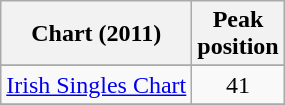<table class="wikitable sortable">
<tr>
<th>Chart (2011)</th>
<th>Peak<br>position</th>
</tr>
<tr>
</tr>
<tr>
</tr>
<tr>
<td><a href='#'>Irish Singles Chart</a></td>
<td align="center">41</td>
</tr>
<tr>
</tr>
</table>
